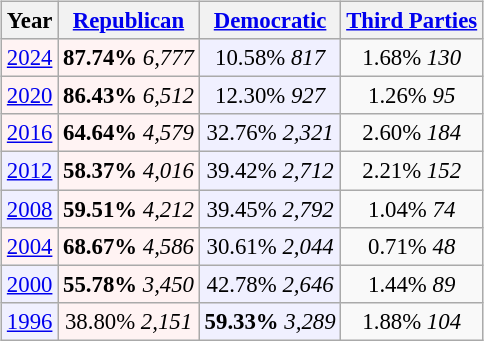<table class="wikitable" style="float:right; font-size:95%;">
<tr bgcolor=lightgrey>
<th>Year</th>
<th><a href='#'>Republican</a></th>
<th><a href='#'>Democratic</a></th>
<th><a href='#'>Third Parties</a></th>
</tr>
<tr>
<td align="center" bgcolor="#fff3f3"><a href='#'>2024</a></td>
<td align="center" bgcolor="#fff3f3"><strong>87.74%</strong> <em>6,777</em></td>
<td align="center" bgcolor="#f0f0ff">10.58% <em>817</em></td>
<td align="center">1.68% <em>130</em></td>
</tr>
<tr>
<td align="center" bgcolor="#fff3f3"><a href='#'>2020</a></td>
<td align="center" bgcolor="#fff3f3"><strong>86.43%</strong> <em>6,512</em></td>
<td align="center" bgcolor="#f0f0ff">12.30% <em>927</em></td>
<td align="center">1.26% <em>95</em></td>
</tr>
<tr>
<td align="center" bgcolor="#fff3f3"><a href='#'>2016</a></td>
<td align="center" bgcolor="#fff3f3"><strong>64.64%</strong> <em>4,579</em></td>
<td align="center" bgcolor="#f0f0ff">32.76% <em>2,321</em></td>
<td align="center">2.60% <em>184</em></td>
</tr>
<tr>
<td align="center" bgcolor="#f0f0ff"><a href='#'>2012</a></td>
<td align="center" bgcolor="#fff3f3"><strong>58.37%</strong> <em>4,016</em></td>
<td align="center" bgcolor="#f0f0ff">39.42% <em>2,712</em></td>
<td align="center">2.21% <em>152</em></td>
</tr>
<tr>
<td align="center" bgcolor="#f0f0ff"><a href='#'>2008</a></td>
<td align="center" bgcolor="#fff3f3"><strong>59.51%</strong> <em>4,212</em></td>
<td align="center" bgcolor="#f0f0ff">39.45% <em>2,792</em></td>
<td align="center">1.04% <em>74</em></td>
</tr>
<tr>
<td align="center" bgcolor="#fff3f3"><a href='#'>2004</a></td>
<td align="center" bgcolor="#fff3f3"><strong>68.67%</strong> <em>4,586</em></td>
<td align="center" bgcolor="#f0f0ff">30.61% <em>2,044</em></td>
<td align="center">0.71% <em>48</em></td>
</tr>
<tr>
<td align="center" bgcolor="#f0f0ff"><a href='#'>2000</a></td>
<td align="center" bgcolor="#fff3f3"><strong>55.78%</strong> <em>3,450</em></td>
<td align="center" bgcolor="#f0f0ff">42.78% <em>2,646</em></td>
<td align="center">1.44% <em>89</em></td>
</tr>
<tr>
<td align="center" bgcolor="#f0f0ff"><a href='#'>1996</a></td>
<td align="center" bgcolor="#fff3f3">38.80% <em>2,151</em></td>
<td align="center" bgcolor="#f0f0ff"><strong>59.33%</strong> <em>3,289</em></td>
<td align="center">1.88% <em>104</em></td>
</tr>
</table>
